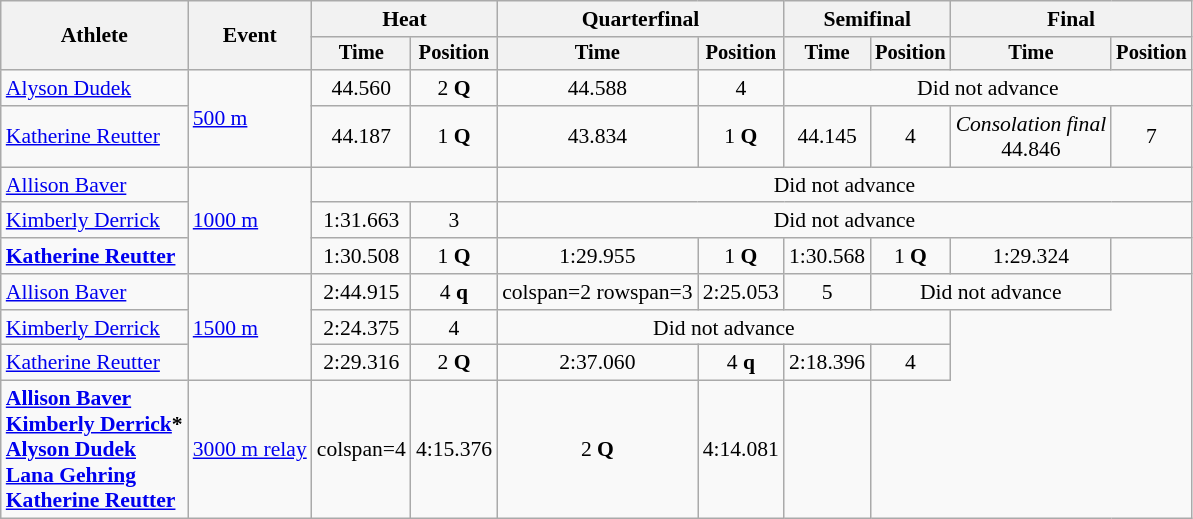<table class=wikitable style=font-size:90%;text-align:center>
<tr>
<th rowspan=2>Athlete</th>
<th rowspan=2>Event</th>
<th colspan=2>Heat</th>
<th colspan=2>Quarterfinal</th>
<th colspan=2>Semifinal</th>
<th colspan=2>Final</th>
</tr>
<tr style=font-size:95%>
<th>Time</th>
<th>Position</th>
<th>Time</th>
<th>Position</th>
<th>Time</th>
<th>Position</th>
<th>Time</th>
<th>Position</th>
</tr>
<tr>
<td align=left><a href='#'>Alyson Dudek</a></td>
<td align=left rowspan=2><a href='#'>500 m</a></td>
<td>44.560</td>
<td>2 <strong>Q</strong></td>
<td>44.588</td>
<td>4</td>
<td colspan=4>Did not advance</td>
</tr>
<tr>
<td align=left><a href='#'>Katherine Reutter</a></td>
<td>44.187</td>
<td>1 <strong>Q</strong></td>
<td>43.834</td>
<td>1 <strong>Q</strong></td>
<td>44.145</td>
<td>4</td>
<td><em>Consolation final</em><br>44.846</td>
<td>7</td>
</tr>
<tr>
<td align=left><a href='#'>Allison Baver</a></td>
<td align=left rowspan=3><a href='#'>1000 m</a></td>
<td colspan=2></td>
<td colspan=6>Did not advance</td>
</tr>
<tr>
<td align=left><a href='#'>Kimberly Derrick</a></td>
<td>1:31.663</td>
<td>3</td>
<td colspan=6>Did not advance</td>
</tr>
<tr>
<td align=left><strong><a href='#'>Katherine Reutter</a></strong></td>
<td>1:30.508 </td>
<td>1 <strong>Q</strong></td>
<td>1:29.955</td>
<td>1 <strong>Q</strong></td>
<td>1:30.568</td>
<td>1 <strong>Q</strong></td>
<td>1:29.324</td>
<td></td>
</tr>
<tr>
<td align=left><a href='#'>Allison Baver</a></td>
<td align=left rowspan=3><a href='#'>1500 m</a></td>
<td>2:44.915</td>
<td>4 <strong>q</strong></td>
<td>colspan=2 rowspan=3 </td>
<td>2:25.053</td>
<td>5</td>
<td colspan=2>Did not advance</td>
</tr>
<tr>
<td align=left><a href='#'>Kimberly Derrick</a></td>
<td>2:24.375</td>
<td>4</td>
<td colspan=4>Did not advance</td>
</tr>
<tr>
<td align=left><a href='#'>Katherine Reutter</a></td>
<td>2:29.316</td>
<td>2 <strong>Q</strong></td>
<td>2:37.060</td>
<td>4 <strong>q</strong></td>
<td>2:18.396</td>
<td>4</td>
</tr>
<tr>
<td align=left><strong><a href='#'>Allison Baver</a><br><a href='#'>Kimberly Derrick</a>*<br><a href='#'>Alyson Dudek</a><br><a href='#'>Lana Gehring</a><br><a href='#'>Katherine Reutter</a></strong></td>
<td align=left><a href='#'>3000 m relay</a></td>
<td>colspan=4 </td>
<td>4:15.376</td>
<td>2 <strong>Q</strong></td>
<td>4:14.081</td>
<td></td>
</tr>
</table>
